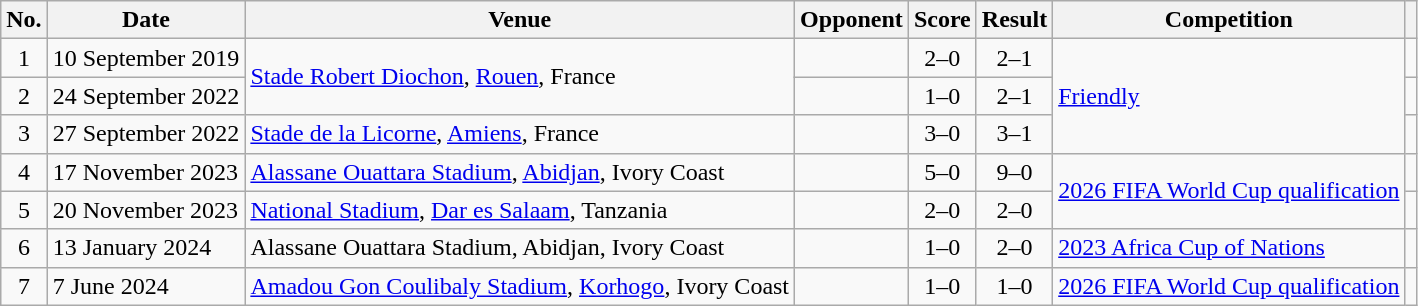<table class="wikitable sortable">
<tr>
<th scope="col">No.</th>
<th scope="col">Date</th>
<th scope="col">Venue</th>
<th scope="col">Opponent</th>
<th scope="col">Score</th>
<th scope="col">Result</th>
<th scope="col">Competition</th>
<th></th>
</tr>
<tr>
<td align="center">1</td>
<td>10 September 2019</td>
<td rowspan="2"><a href='#'>Stade Robert Diochon</a>, <a href='#'>Rouen</a>, France</td>
<td></td>
<td align="center">2–0</td>
<td align="center">2–1</td>
<td rowspan="3"><a href='#'>Friendly</a></td>
<td></td>
</tr>
<tr>
<td align="center">2</td>
<td>24 September 2022</td>
<td></td>
<td align="center">1–0</td>
<td align="center">2–1</td>
<td></td>
</tr>
<tr>
<td align="center">3</td>
<td>27 September 2022</td>
<td><a href='#'>Stade de la Licorne</a>, <a href='#'>Amiens</a>, France</td>
<td></td>
<td align="center">3–0</td>
<td align="center">3–1</td>
<td></td>
</tr>
<tr>
<td align="center">4</td>
<td>17 November 2023</td>
<td><a href='#'>Alassane Ouattara Stadium</a>, <a href='#'>Abidjan</a>, Ivory Coast</td>
<td></td>
<td align="center">5–0</td>
<td align="center">9–0</td>
<td rowspan=2><a href='#'>2026 FIFA World Cup qualification</a></td>
<td></td>
</tr>
<tr>
<td align="center">5</td>
<td>20 November 2023</td>
<td><a href='#'>National Stadium</a>, <a href='#'>Dar es Salaam</a>, Tanzania</td>
<td></td>
<td align="center">2–0</td>
<td align="center">2–0</td>
<td></td>
</tr>
<tr>
<td align="center">6</td>
<td>13 January 2024</td>
<td>Alassane Ouattara Stadium, Abidjan, Ivory Coast</td>
<td></td>
<td align="center">1–0</td>
<td align="center">2–0</td>
<td><a href='#'>2023 Africa Cup of Nations</a></td>
<td></td>
</tr>
<tr>
<td align="center">7</td>
<td>7 June 2024</td>
<td><a href='#'>Amadou Gon Coulibaly Stadium</a>, <a href='#'>Korhogo</a>, Ivory Coast</td>
<td></td>
<td align="center">1–0</td>
<td align="center">1–0</td>
<td><a href='#'>2026 FIFA World Cup qualification</a></td>
<td></td>
</tr>
</table>
